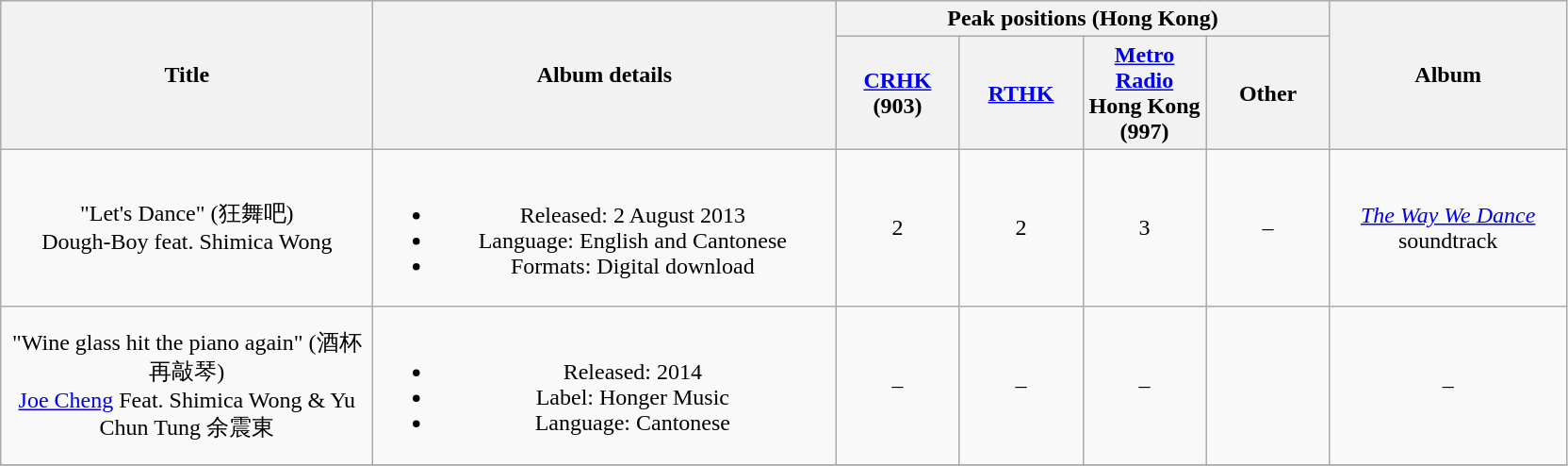<table class="wikitable plainrowheaders" style="text-align:center">
<tr>
<th style="width:16em;" rowspan="2">Title</th>
<th style="width:20em;" rowspan="2">Album details</th>
<th colspan="4">Peak positions (Hong Kong)</th>
<th rowspan=2; style="width:10em;">Album</th>
</tr>
<tr>
<th style="width:5em;"><a href='#'>CRHK</a><br>(903)</th>
<th style="width:5em;"><a href='#'>RTHK</a></th>
<th style="width:5em;"><a href='#'>Metro Radio</a> Hong Kong<br>(997)</th>
<th style="width:5em;">Other</th>
</tr>
<tr>
<td>"Let's Dance" (狂舞吧)<br>Dough-Boy feat. Shimica Wong</td>
<td><br><ul><li>Released: 2 August 2013</li><li>Language: English and Cantonese</li><li>Formats: Digital download</li></ul></td>
<td>2</td>
<td>2</td>
<td>3</td>
<td>–</td>
<td><em><a href='#'>The Way We Dance</a></em> soundtrack</td>
</tr>
<tr>
<td>"Wine glass hit the piano again" (酒杯再敲琴)<br> <a href='#'>Joe Cheng</a> Feat. Shimica Wong & Yu Chun Tung 余震東</td>
<td><br><ul><li>Released: 2014</li><li>Label: Honger Music</li><li>Language: Cantonese</li></ul></td>
<td>–</td>
<td>–</td>
<td>–</td>
<td></td>
<td>–</td>
</tr>
<tr>
</tr>
</table>
